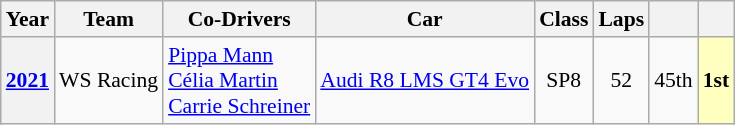<table class="wikitable" style="font-size:90%">
<tr>
<th>Year</th>
<th>Team</th>
<th>Co-Drivers</th>
<th>Car</th>
<th>Class</th>
<th>Laps</th>
<th></th>
<th></th>
</tr>
<tr style="text-align:center;">
<th><a href='#'>2021</a></th>
<td align="left"> WS Racing</td>
<td align="left"> <a href='#'>Pippa Mann</a><br> <a href='#'>Célia Martin</a><br> <a href='#'>Carrie Schreiner</a></td>
<td align="left"><a href='#'>Audi R8 LMS GT4 Evo</a></td>
<td>SP8</td>
<td>52</td>
<td>45th</td>
<td style="background:#FFFFBF;"><strong>1st</strong></td>
</tr>
</table>
